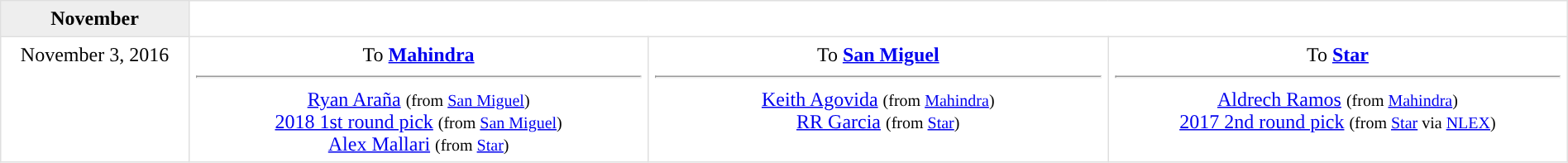<table border=1 style="border-collapse:collapse; text-align: center; width: 100%" bordercolor="#DFDFDF"  cellpadding="5">
<tr bgcolor="eeeeee">
<th>November</th>
</tr>
<tr>
<td style="width:12%" valign="top">November 3, 2016</td>
<td style="width:29.3%" valign="top">To <strong><a href='#'>Mahindra</a></strong><hr><a href='#'>Ryan Araña</a> <small>(from <a href='#'>San Miguel</a>)</small><br><a href='#'>2018 1st round pick</a> <small>(from <a href='#'>San Miguel</a>)</small><br><a href='#'>Alex Mallari</a> <small>(from <a href='#'>Star</a>)</small></td>
<td style="width:29.3%" valign="top">To <strong><a href='#'>San Miguel</a></strong><hr><a href='#'>Keith Agovida</a> <small>(from <a href='#'>Mahindra</a>)</small><br><a href='#'>RR Garcia</a> <small>(from <a href='#'>Star</a>)</small></td>
<td style="width:29.3%" valign="top">To <strong><a href='#'>Star</a></strong><hr><a href='#'>Aldrech Ramos</a> <small>(from <a href='#'>Mahindra</a>)</small><br><a href='#'>2017 2nd round pick</a> <small>(from <a href='#'>Star</a> via <a href='#'>NLEX</a>)</small></td>
</tr>
</table>
